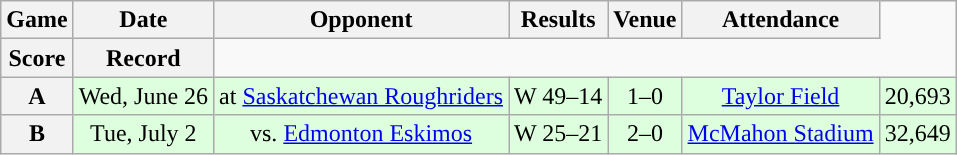<table class="wikitable" style="text-align:center">
<tr>
<th>Game</th>
<th>Date</th>
<th>Opponent</th>
<th>Results</th>
<th>Venue</th>
<th>Attendance</th>
</tr>
<tr>
<th>Score</th>
<th>Record</th>
</tr>
<tr style="background:#ddffdd">
<th>A</th>
<td>Wed, June 26</td>
<td>at <a href='#'>Saskatchewan Roughriders</a></td>
<td>W 49–14</td>
<td>1–0</td>
<td><a href='#'>Taylor Field</a></td>
<td>20,693</td>
</tr>
<tr style="background:#ddffdd">
<th>B</th>
<td>Tue, July 2</td>
<td>vs. <a href='#'>Edmonton Eskimos</a></td>
<td>W 25–21</td>
<td>2–0</td>
<td><a href='#'>McMahon Stadium</a></td>
<td>32,649</td>
</tr>
</table>
